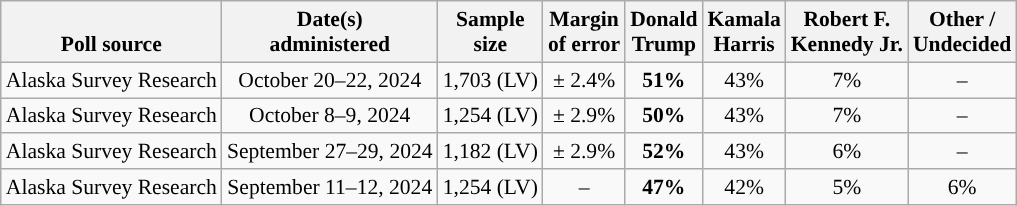<table class="wikitable sortable mw-datatable" style="font-size:90%;text-align:center;line-height:17px">
<tr valign=bottom>
<th>Poll source</th>
<th>Date(s)<br>administered</th>
<th>Sample<br>size</th>
<th>Margin<br>of error</th>
<th class="unsortable">Donald<br>Trump<br></th>
<th class="unsortable">Kamala<br>Harris<br></th>
<th class="unsortable">Robert F.<br>Kennedy Jr.<br></th>
<th class="unsortable">Other /<br>Undecided</th>
</tr>
<tr>
<td style="text-align:left;">Alaska Survey Research</td>
<td data-sort-value=2024-10-22>October 20–22, 2024</td>
<td>1,703 (LV)</td>
<td>± 2.4%</td>
<td style="background-color:"><strong>51%</strong></td>
<td>43%</td>
<td>7%</td>
<td>–</td>
</tr>
<tr>
<td style="text-align:left;">Alaska Survey Research</td>
<td data-sort-value=2024-10-09>October 8–9, 2024</td>
<td>1,254 (LV)</td>
<td>± 2.9%</td>
<td style="background-color:"><strong>50%</strong></td>
<td>43%</td>
<td>7%</td>
<td>–</td>
</tr>
<tr>
<td style="text-align:left;">Alaska Survey Research</td>
<td data-sort-value=2024-09-29>September 27–29, 2024</td>
<td>1,182 (LV)</td>
<td>± 2.9%</td>
<td style="background-color:"><strong>52%</strong></td>
<td>43%</td>
<td>6%</td>
<td>–</td>
</tr>
<tr>
<td style="text-align:left;">Alaska Survey Research</td>
<td data-sort-value=2024-09-12>September 11–12, 2024</td>
<td>1,254 (LV)</td>
<td>–</td>
<td style="background-color:"><strong>47%</strong></td>
<td>42%</td>
<td>5%</td>
<td>6%</td>
</tr>
</table>
